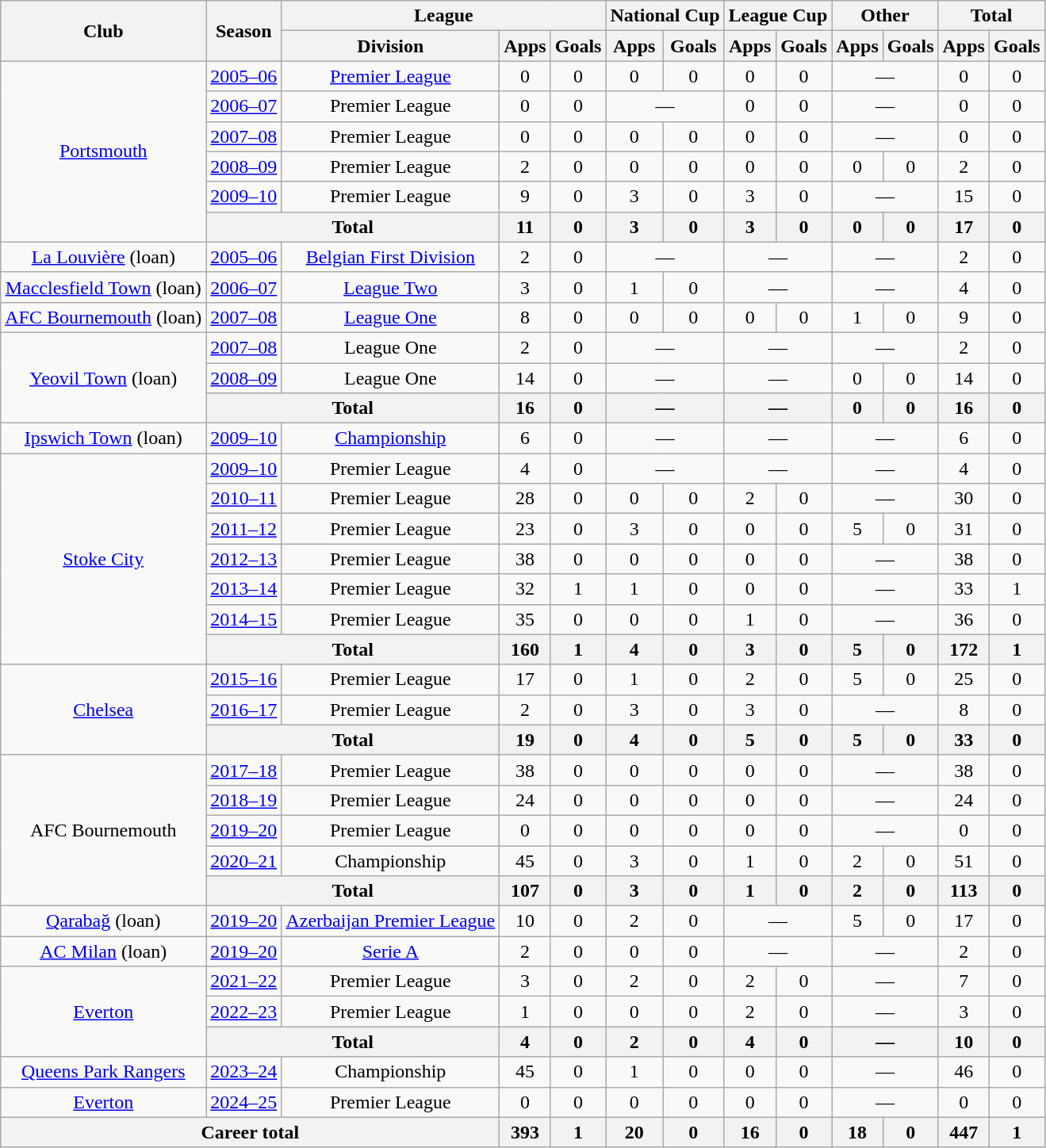<table class=wikitable style=text-align:center>
<tr>
<th rowspan="2">Club</th>
<th rowspan="2">Season</th>
<th colspan="3">League</th>
<th colspan="2">National Cup</th>
<th colspan="2">League Cup</th>
<th colspan="2">Other</th>
<th colspan="2">Total</th>
</tr>
<tr>
<th>Division</th>
<th>Apps</th>
<th>Goals</th>
<th>Apps</th>
<th>Goals</th>
<th>Apps</th>
<th>Goals</th>
<th>Apps</th>
<th>Goals</th>
<th>Apps</th>
<th>Goals</th>
</tr>
<tr>
<td rowspan="6"><a href='#'>Portsmouth</a></td>
<td><a href='#'>2005–06</a></td>
<td><a href='#'>Premier League</a></td>
<td>0</td>
<td>0</td>
<td>0</td>
<td>0</td>
<td>0</td>
<td>0</td>
<td colspan="2">—</td>
<td>0</td>
<td>0</td>
</tr>
<tr>
<td><a href='#'>2006–07</a></td>
<td>Premier League</td>
<td>0</td>
<td>0</td>
<td colspan="2">—</td>
<td>0</td>
<td>0</td>
<td colspan="2">—</td>
<td>0</td>
<td>0</td>
</tr>
<tr>
<td><a href='#'>2007–08</a></td>
<td>Premier League</td>
<td>0</td>
<td>0</td>
<td>0</td>
<td>0</td>
<td>0</td>
<td>0</td>
<td colspan="2">—</td>
<td>0</td>
<td>0</td>
</tr>
<tr>
<td><a href='#'>2008–09</a></td>
<td>Premier League</td>
<td>2</td>
<td>0</td>
<td>0</td>
<td>0</td>
<td>0</td>
<td>0</td>
<td>0</td>
<td>0</td>
<td>2</td>
<td>0</td>
</tr>
<tr>
<td><a href='#'>2009–10</a></td>
<td>Premier League</td>
<td>9</td>
<td>0</td>
<td>3</td>
<td>0</td>
<td>3</td>
<td>0</td>
<td colspan="2">—</td>
<td>15</td>
<td>0</td>
</tr>
<tr>
<th colspan="2">Total</th>
<th>11</th>
<th>0</th>
<th>3</th>
<th>0</th>
<th>3</th>
<th>0</th>
<th>0</th>
<th>0</th>
<th>17</th>
<th>0</th>
</tr>
<tr>
<td><a href='#'>La Louvière</a> (loan)</td>
<td><a href='#'>2005–06</a></td>
<td><a href='#'>Belgian First Division</a></td>
<td>2</td>
<td>0</td>
<td colspan="2">—</td>
<td colspan="2">—</td>
<td colspan="2">—</td>
<td>2</td>
<td>0</td>
</tr>
<tr>
<td><a href='#'>Macclesfield Town</a> (loan)</td>
<td><a href='#'>2006–07</a></td>
<td><a href='#'>League Two</a></td>
<td>3</td>
<td>0</td>
<td>1</td>
<td>0</td>
<td colspan="2">—</td>
<td colspan="2">—</td>
<td>4</td>
<td>0</td>
</tr>
<tr>
<td><a href='#'>AFC Bournemouth</a> (loan)</td>
<td><a href='#'>2007–08</a></td>
<td><a href='#'>League One</a></td>
<td>8</td>
<td>0</td>
<td>0</td>
<td>0</td>
<td>0</td>
<td>0</td>
<td>1</td>
<td>0</td>
<td>9</td>
<td>0</td>
</tr>
<tr>
<td rowspan="3"><a href='#'>Yeovil Town</a> (loan)</td>
<td><a href='#'>2007–08</a></td>
<td>League One</td>
<td>2</td>
<td>0</td>
<td colspan="2">—</td>
<td colspan="2">—</td>
<td colspan="2">—</td>
<td>2</td>
<td>0</td>
</tr>
<tr>
<td><a href='#'>2008–09</a></td>
<td>League One</td>
<td>14</td>
<td>0</td>
<td colspan="2">—</td>
<td colspan="2">—</td>
<td>0</td>
<td>0</td>
<td>14</td>
<td>0</td>
</tr>
<tr>
<th colspan=2>Total</th>
<th>16</th>
<th>0</th>
<th colspan="2">—</th>
<th colspan="2">—</th>
<th>0</th>
<th>0</th>
<th>16</th>
<th>0</th>
</tr>
<tr>
<td><a href='#'>Ipswich Town</a> (loan)</td>
<td><a href='#'>2009–10</a></td>
<td><a href='#'>Championship</a></td>
<td>6</td>
<td>0</td>
<td colspan="2">—</td>
<td colspan="2">—</td>
<td colspan="2">—</td>
<td>6</td>
<td>0</td>
</tr>
<tr>
<td rowspan="7"><a href='#'>Stoke City</a></td>
<td><a href='#'>2009–10</a></td>
<td>Premier League</td>
<td>4</td>
<td>0</td>
<td colspan="2">—</td>
<td colspan="2">—</td>
<td colspan="2">—</td>
<td>4</td>
<td>0</td>
</tr>
<tr>
<td><a href='#'>2010–11</a></td>
<td>Premier League</td>
<td>28</td>
<td>0</td>
<td>0</td>
<td>0</td>
<td>2</td>
<td>0</td>
<td colspan="2">—</td>
<td>30</td>
<td>0</td>
</tr>
<tr>
<td><a href='#'>2011–12</a></td>
<td>Premier League</td>
<td>23</td>
<td>0</td>
<td>3</td>
<td>0</td>
<td>0</td>
<td>0</td>
<td>5</td>
<td>0</td>
<td>31</td>
<td>0</td>
</tr>
<tr>
<td><a href='#'>2012–13</a></td>
<td>Premier League</td>
<td>38</td>
<td>0</td>
<td>0</td>
<td>0</td>
<td>0</td>
<td>0</td>
<td colspan="2">—</td>
<td>38</td>
<td>0</td>
</tr>
<tr>
<td><a href='#'>2013–14</a></td>
<td>Premier League</td>
<td>32</td>
<td>1</td>
<td>1</td>
<td>0</td>
<td>0</td>
<td>0</td>
<td colspan="2">—</td>
<td>33</td>
<td>1</td>
</tr>
<tr>
<td><a href='#'>2014–15</a></td>
<td>Premier League</td>
<td>35</td>
<td>0</td>
<td>0</td>
<td>0</td>
<td>1</td>
<td>0</td>
<td colspan="2">—</td>
<td>36</td>
<td>0</td>
</tr>
<tr>
<th colspan="2">Total</th>
<th>160</th>
<th>1</th>
<th>4</th>
<th>0</th>
<th>3</th>
<th>0</th>
<th>5</th>
<th>0</th>
<th>172</th>
<th>1</th>
</tr>
<tr>
<td rowspan="3"><a href='#'>Chelsea</a></td>
<td><a href='#'>2015–16</a></td>
<td>Premier League</td>
<td>17</td>
<td>0</td>
<td>1</td>
<td>0</td>
<td>2</td>
<td>0</td>
<td>5</td>
<td>0</td>
<td>25</td>
<td>0</td>
</tr>
<tr>
<td><a href='#'>2016–17</a></td>
<td>Premier League</td>
<td>2</td>
<td>0</td>
<td>3</td>
<td>0</td>
<td>3</td>
<td>0</td>
<td colspan="2">—</td>
<td>8</td>
<td>0</td>
</tr>
<tr>
<th colspan="2">Total</th>
<th>19</th>
<th>0</th>
<th>4</th>
<th>0</th>
<th>5</th>
<th>0</th>
<th>5</th>
<th>0</th>
<th>33</th>
<th>0</th>
</tr>
<tr>
<td rowspan="5">AFC Bournemouth</td>
<td><a href='#'>2017–18</a></td>
<td>Premier League</td>
<td>38</td>
<td>0</td>
<td>0</td>
<td>0</td>
<td>0</td>
<td>0</td>
<td colspan="2">—</td>
<td>38</td>
<td>0</td>
</tr>
<tr>
<td><a href='#'>2018–19</a></td>
<td>Premier League</td>
<td>24</td>
<td>0</td>
<td>0</td>
<td>0</td>
<td>0</td>
<td>0</td>
<td colspan="2">—</td>
<td>24</td>
<td>0</td>
</tr>
<tr>
<td><a href='#'>2019–20</a></td>
<td>Premier League</td>
<td>0</td>
<td>0</td>
<td>0</td>
<td>0</td>
<td>0</td>
<td>0</td>
<td colspan="2">—</td>
<td>0</td>
<td>0</td>
</tr>
<tr>
<td><a href='#'>2020–21</a></td>
<td>Championship</td>
<td>45</td>
<td>0</td>
<td>3</td>
<td>0</td>
<td>1</td>
<td>0</td>
<td>2</td>
<td>0</td>
<td>51</td>
<td>0</td>
</tr>
<tr>
<th colspan="2">Total</th>
<th>107</th>
<th>0</th>
<th>3</th>
<th>0</th>
<th>1</th>
<th>0</th>
<th>2</th>
<th>0</th>
<th>113</th>
<th>0</th>
</tr>
<tr>
<td><a href='#'>Qarabağ</a> (loan)</td>
<td><a href='#'>2019–20</a></td>
<td><a href='#'>Azerbaijan Premier League</a></td>
<td>10</td>
<td>0</td>
<td>2</td>
<td>0</td>
<td colspan="2">—</td>
<td>5</td>
<td>0</td>
<td>17</td>
<td>0</td>
</tr>
<tr>
<td><a href='#'>AC Milan</a> (loan)</td>
<td><a href='#'>2019–20</a></td>
<td><a href='#'>Serie A</a></td>
<td>2</td>
<td>0</td>
<td>0</td>
<td>0</td>
<td colspan="2">—</td>
<td colspan="2">—</td>
<td>2</td>
<td>0</td>
</tr>
<tr>
<td rowspan="3"><a href='#'>Everton</a></td>
<td><a href='#'>2021–22</a></td>
<td>Premier League</td>
<td>3</td>
<td>0</td>
<td>2</td>
<td>0</td>
<td>2</td>
<td>0</td>
<td colspan="2">—</td>
<td>7</td>
<td>0</td>
</tr>
<tr>
<td><a href='#'>2022–23</a></td>
<td>Premier League</td>
<td>1</td>
<td>0</td>
<td>0</td>
<td>0</td>
<td>2</td>
<td>0</td>
<td colspan="2">—</td>
<td>3</td>
<td>0</td>
</tr>
<tr>
<th colspan="2">Total</th>
<th>4</th>
<th>0</th>
<th>2</th>
<th>0</th>
<th>4</th>
<th>0</th>
<th colspan="2">—</th>
<th>10</th>
<th>0</th>
</tr>
<tr>
<td><a href='#'>Queens Park Rangers</a></td>
<td><a href='#'>2023–24</a></td>
<td>Championship</td>
<td>45</td>
<td>0</td>
<td>1</td>
<td>0</td>
<td>0</td>
<td>0</td>
<td colspan="2">—</td>
<td>46</td>
<td>0</td>
</tr>
<tr>
<td rowspan="1"><a href='#'>Everton</a></td>
<td><a href='#'>2024–25</a></td>
<td>Premier League</td>
<td>0</td>
<td>0</td>
<td>0</td>
<td>0</td>
<td>0</td>
<td>0</td>
<td colspan="2">—</td>
<td>0</td>
<td>0</td>
</tr>
<tr>
<th colspan="3">Career total</th>
<th>393</th>
<th>1</th>
<th>20</th>
<th>0</th>
<th>16</th>
<th>0</th>
<th>18</th>
<th>0</th>
<th>447</th>
<th>1</th>
</tr>
</table>
